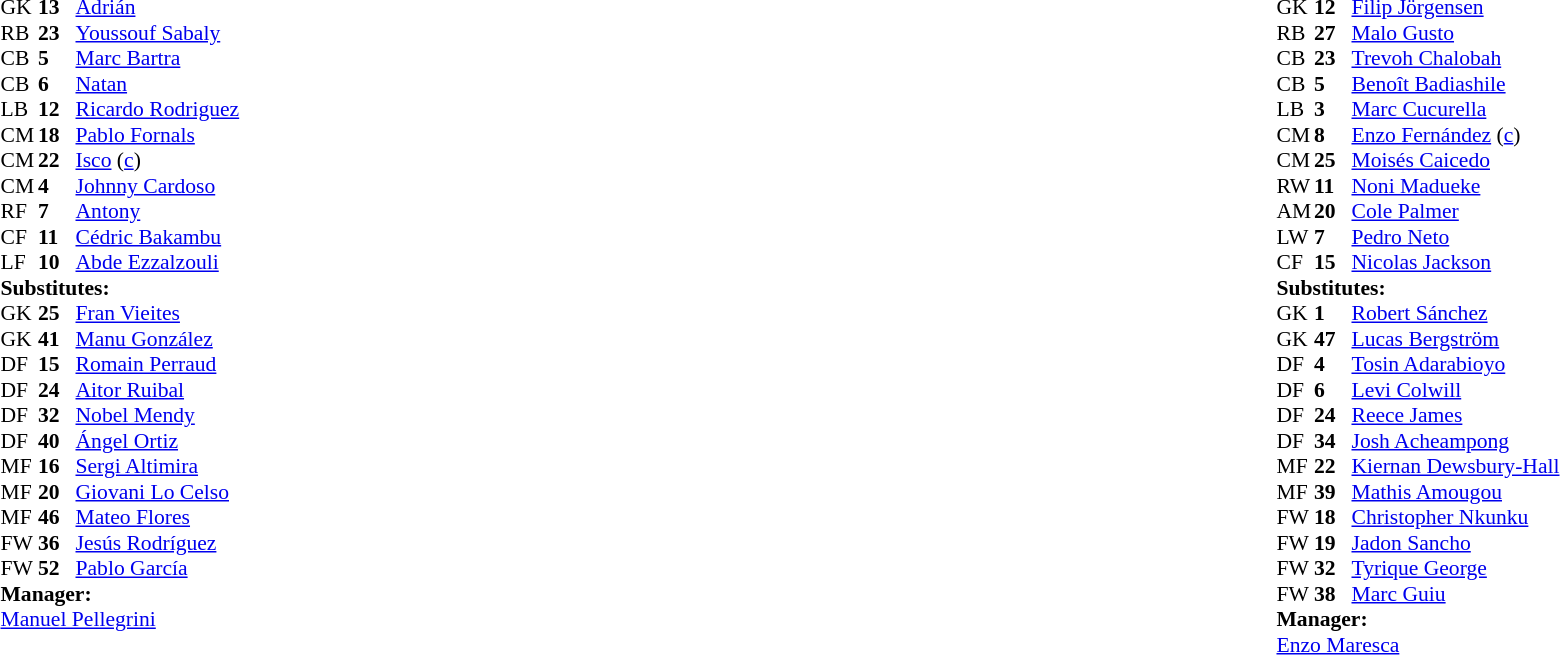<table width="100%">
<tr>
<td valign="top" width="40%"><br><table style="font-size:90%" cellspacing="0" cellpadding="0">
<tr>
<th width=25></th>
<th width=25></th>
</tr>
<tr>
<td>GK</td>
<td><strong>13</strong></td>
<td> <a href='#'>Adrián</a></td>
</tr>
<tr>
<td>RB</td>
<td><strong>23</strong></td>
<td> <a href='#'>Youssouf Sabaly</a></td>
</tr>
<tr>
<td>CB</td>
<td><strong>5</strong></td>
<td> <a href='#'>Marc Bartra</a></td>
</tr>
<tr>
<td>CB</td>
<td><strong>6</strong></td>
<td> <a href='#'>Natan</a></td>
</tr>
<tr>
<td>LB</td>
<td><strong>12</strong></td>
<td> <a href='#'>Ricardo Rodriguez</a></td>
<td></td>
<td></td>
</tr>
<tr>
<td>CM</td>
<td><strong>18</strong></td>
<td> <a href='#'>Pablo Fornals</a></td>
<td></td>
<td></td>
</tr>
<tr>
<td>CM</td>
<td><strong>22</strong></td>
<td> <a href='#'>Isco</a> (<a href='#'>c</a>)</td>
</tr>
<tr>
<td>CM</td>
<td><strong>4</strong></td>
<td> <a href='#'>Johnny Cardoso</a></td>
<td></td>
<td></td>
</tr>
<tr>
<td>RF</td>
<td><strong>7</strong></td>
<td> <a href='#'>Antony</a></td>
<td></td>
</tr>
<tr>
<td>CF</td>
<td><strong>11</strong></td>
<td> <a href='#'>Cédric Bakambu</a></td>
<td></td>
<td></td>
</tr>
<tr>
<td>LF</td>
<td><strong>10</strong></td>
<td> <a href='#'>Abde Ezzalzouli</a></td>
<td></td>
<td></td>
</tr>
<tr>
<td colspan=3><strong>Substitutes:</strong></td>
</tr>
<tr>
<td>GK</td>
<td><strong>25</strong></td>
<td> <a href='#'>Fran Vieites</a></td>
</tr>
<tr>
<td>GK</td>
<td><strong>41</strong></td>
<td> <a href='#'>Manu González</a></td>
</tr>
<tr>
<td>DF</td>
<td><strong>15</strong></td>
<td> <a href='#'>Romain Perraud</a></td>
<td></td>
<td></td>
</tr>
<tr>
<td>DF</td>
<td><strong>24</strong></td>
<td> <a href='#'>Aitor Ruibal</a></td>
<td></td>
<td></td>
</tr>
<tr>
<td>DF</td>
<td><strong>32</strong></td>
<td> <a href='#'>Nobel Mendy</a></td>
</tr>
<tr>
<td>DF</td>
<td><strong>40</strong></td>
<td> <a href='#'>Ángel Ortiz</a></td>
</tr>
<tr>
<td>MF</td>
<td><strong>16</strong></td>
<td> <a href='#'>Sergi Altimira</a></td>
<td></td>
<td></td>
</tr>
<tr>
<td>MF</td>
<td><strong>20</strong></td>
<td> <a href='#'>Giovani Lo Celso</a></td>
<td></td>
<td></td>
</tr>
<tr>
<td>MF</td>
<td><strong>46</strong></td>
<td> <a href='#'>Mateo Flores</a></td>
</tr>
<tr>
<td>FW</td>
<td><strong>36</strong></td>
<td> <a href='#'>Jesús Rodríguez</a></td>
<td></td>
<td></td>
</tr>
<tr>
<td>FW</td>
<td><strong>52</strong></td>
<td> <a href='#'>Pablo García</a></td>
</tr>
<tr>
<td colspan=3><strong>Manager:</strong></td>
</tr>
<tr>
<td colspan=3> <a href='#'>Manuel Pellegrini</a></td>
</tr>
</table>
</td>
<td valign="top"></td>
<td valign="top" width="50%"><br><table style="font-size:90%; margin:auto" cellspacing="0" cellpadding="0">
<tr>
<th width=25></th>
<th width=25></th>
</tr>
<tr>
<td>GK</td>
<td><strong>12</strong></td>
<td> <a href='#'>Filip Jörgensen</a></td>
</tr>
<tr>
<td>RB</td>
<td><strong>27</strong></td>
<td> <a href='#'>Malo Gusto</a></td>
<td></td>
<td></td>
</tr>
<tr>
<td>CB</td>
<td><strong>23</strong></td>
<td> <a href='#'>Trevoh Chalobah</a></td>
</tr>
<tr>
<td>CB</td>
<td><strong>5</strong></td>
<td> <a href='#'>Benoît Badiashile</a></td>
<td></td>
<td></td>
</tr>
<tr>
<td>LB</td>
<td><strong>3</strong></td>
<td> <a href='#'>Marc Cucurella</a></td>
</tr>
<tr>
<td>CM</td>
<td><strong>8</strong></td>
<td> <a href='#'>Enzo Fernández</a> (<a href='#'>c</a>)</td>
</tr>
<tr>
<td>CM</td>
<td><strong>25</strong></td>
<td> <a href='#'>Moisés Caicedo</a></td>
</tr>
<tr>
<td>RW</td>
<td><strong>11</strong></td>
<td> <a href='#'>Noni Madueke</a></td>
</tr>
<tr>
<td>AM</td>
<td><strong>20</strong></td>
<td> <a href='#'>Cole Palmer</a></td>
<td></td>
<td></td>
</tr>
<tr>
<td>LW</td>
<td><strong>7</strong></td>
<td> <a href='#'>Pedro Neto</a></td>
<td></td>
<td></td>
</tr>
<tr>
<td>CF</td>
<td><strong>15</strong></td>
<td> <a href='#'>Nicolas Jackson</a></td>
<td></td>
<td></td>
</tr>
<tr>
<td colspan=3><strong>Substitutes:</strong></td>
</tr>
<tr>
<td>GK</td>
<td><strong>1</strong></td>
<td> <a href='#'>Robert Sánchez</a></td>
</tr>
<tr>
<td>GK</td>
<td><strong>47</strong></td>
<td> <a href='#'>Lucas Bergström</a></td>
</tr>
<tr>
<td>DF</td>
<td><strong>4</strong></td>
<td> <a href='#'>Tosin Adarabioyo</a></td>
</tr>
<tr>
<td>DF</td>
<td><strong>6</strong></td>
<td> <a href='#'>Levi Colwill</a></td>
<td></td>
<td></td>
</tr>
<tr>
<td>DF</td>
<td><strong>24</strong></td>
<td> <a href='#'>Reece James</a></td>
<td></td>
<td></td>
</tr>
<tr>
<td>DF</td>
<td><strong>34</strong></td>
<td> <a href='#'>Josh Acheampong</a></td>
</tr>
<tr>
<td>MF</td>
<td><strong>22</strong></td>
<td> <a href='#'>Kiernan Dewsbury-Hall</a></td>
<td></td>
<td></td>
</tr>
<tr>
<td>MF</td>
<td><strong>39</strong></td>
<td> <a href='#'>Mathis Amougou</a></td>
</tr>
<tr>
<td>FW</td>
<td><strong>18</strong></td>
<td> <a href='#'>Christopher Nkunku</a></td>
</tr>
<tr>
<td>FW</td>
<td><strong>19</strong></td>
<td> <a href='#'>Jadon Sancho</a></td>
<td></td>
<td></td>
</tr>
<tr>
<td>FW</td>
<td><strong>32</strong></td>
<td> <a href='#'>Tyrique George</a></td>
</tr>
<tr>
<td>FW</td>
<td><strong>38</strong></td>
<td> <a href='#'>Marc Guiu</a></td>
<td></td>
<td></td>
</tr>
<tr>
<td colspan=3><strong>Manager:</strong></td>
</tr>
<tr>
<td colspan=3> <a href='#'>Enzo Maresca</a></td>
</tr>
</table>
</td>
</tr>
</table>
